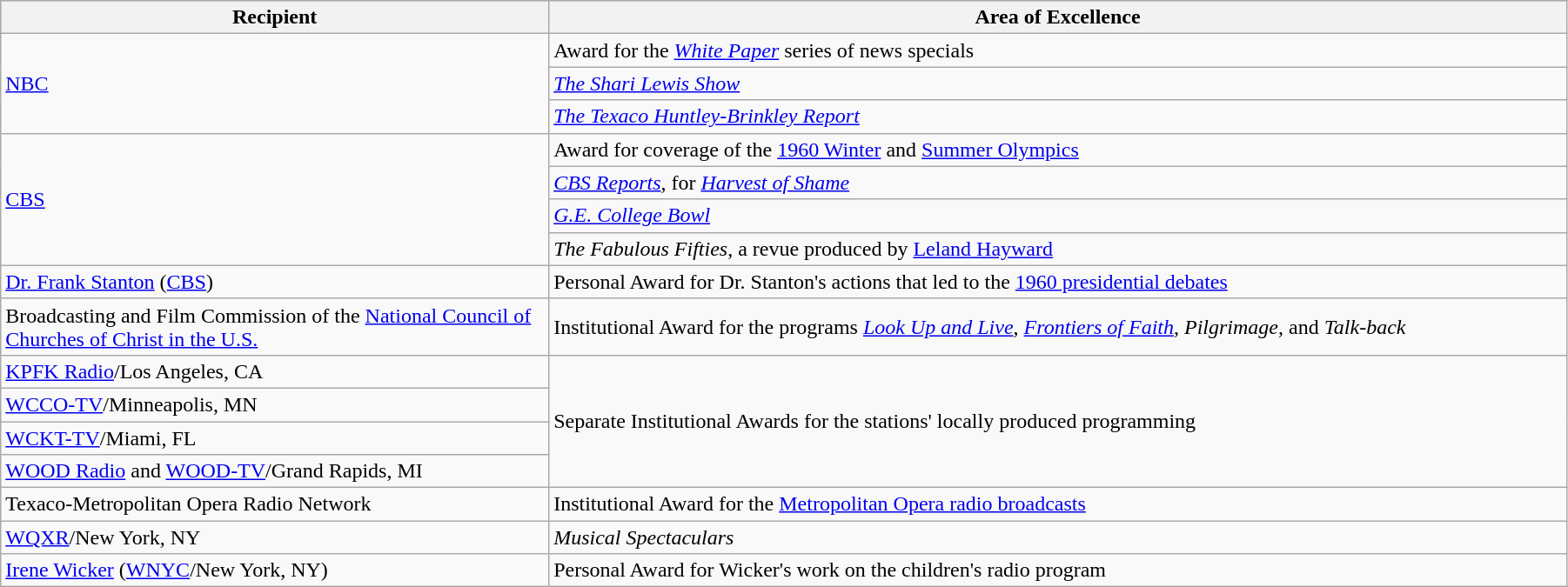<table class="wikitable" style="width:95%">
<tr bgcolor="#CCCCCC">
<th width=35%>Recipient</th>
<th width=65%>Area of Excellence</th>
</tr>
<tr>
<td rowspan="3"><a href='#'>NBC</a></td>
<td>Award for the <em><a href='#'>White Paper</a></em> series of news specials</td>
</tr>
<tr>
<td><em><a href='#'>The Shari Lewis Show</a></em></td>
</tr>
<tr>
<td><em><a href='#'>The Texaco Huntley-Brinkley Report</a></em></td>
</tr>
<tr>
<td rowspan="4"><a href='#'>CBS</a></td>
<td>Award for coverage of the <a href='#'>1960 Winter</a> and <a href='#'>Summer Olympics</a></td>
</tr>
<tr>
<td><em><a href='#'>CBS Reports</a></em>, for <em><a href='#'>Harvest of Shame</a></em></td>
</tr>
<tr>
<td><em><a href='#'>G.E. College Bowl</a></em></td>
</tr>
<tr>
<td><em>The Fabulous Fifties</em>, a revue produced by <a href='#'>Leland Hayward</a></td>
</tr>
<tr>
<td><a href='#'>Dr. Frank Stanton</a> (<a href='#'>CBS</a>)</td>
<td>Personal Award for Dr. Stanton's actions that led to the <a href='#'>1960 presidential debates</a></td>
</tr>
<tr>
<td>Broadcasting and Film Commission of the <a href='#'>National Council of Churches of Christ in the U.S.</a></td>
<td>Institutional Award for the programs <em><a href='#'>Look Up and Live</a></em>, <em><a href='#'>Frontiers of Faith</a></em>, <em>Pilgrimage</em>, and <em>Talk-back</em></td>
</tr>
<tr>
<td><a href='#'>KPFK Radio</a>/Los Angeles, CA</td>
<td rowspan="4">Separate Institutional Awards for the stations' locally produced programming</td>
</tr>
<tr>
<td><a href='#'>WCCO-TV</a>/Minneapolis, MN</td>
</tr>
<tr>
<td><a href='#'>WCKT-TV</a>/Miami, FL</td>
</tr>
<tr>
<td><a href='#'>WOOD Radio</a> and <a href='#'>WOOD-TV</a>/Grand Rapids, MI</td>
</tr>
<tr>
<td>Texaco-Metropolitan Opera Radio Network</td>
<td>Institutional Award for the <a href='#'>Metropolitan Opera radio broadcasts</a></td>
</tr>
<tr>
<td><a href='#'>WQXR</a>/New York, NY</td>
<td><em>Musical Spectaculars</em></td>
</tr>
<tr>
<td><a href='#'>Irene Wicker</a> (<a href='#'>WNYC</a>/New York, NY)</td>
<td>Personal Award for Wicker's work on the children's radio program <em></em></td>
</tr>
</table>
